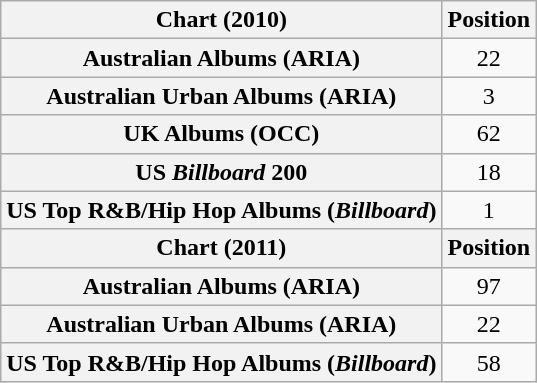<table class="wikitable sortable plainrowheaders">
<tr>
<th scope="col">Chart (2010)</th>
<th scope="col">Position</th>
</tr>
<tr>
<th scope="row">Australian Albums (ARIA)</th>
<td style="text-align:center;">22</td>
</tr>
<tr>
<th scope="row">Australian Urban Albums (ARIA)</th>
<td style="text-align:center;">3</td>
</tr>
<tr>
<th scope="row">UK Albums (OCC)</th>
<td style="text-align:center;">62</td>
</tr>
<tr>
<th scope="row">US <em>Billboard</em> 200</th>
<td style="text-align:center;">18</td>
</tr>
<tr>
<th scope="row">US Top R&B/Hip Hop Albums (<em>Billboard</em>)</th>
<td style="text-align:center;">1</td>
</tr>
<tr>
<th scope="col">Chart (2011)</th>
<th scope="col">Position</th>
</tr>
<tr>
<th scope="row">Australian Albums (ARIA)</th>
<td style="text-align:center;">97</td>
</tr>
<tr>
<th scope="row">Australian Urban Albums (ARIA)</th>
<td style="text-align:center;">22</td>
</tr>
<tr>
<th scope="row">US Top R&B/Hip Hop Albums (<em>Billboard</em>)</th>
<td style="text-align:center;">58</td>
</tr>
</table>
